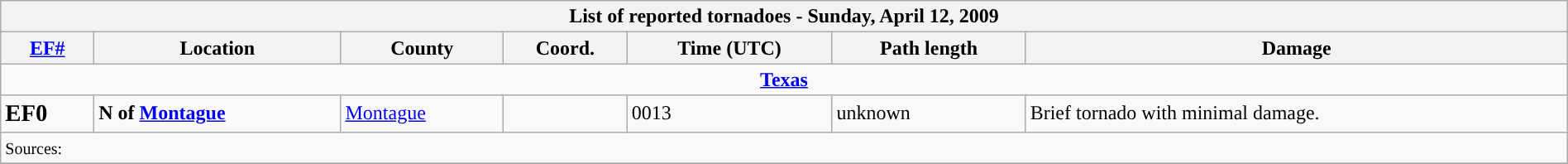<table class="wikitable collapsible" width="100%">
<tr>
<th colspan="7">List of reported tornadoes - Sunday, April 12, 2009</th>
</tr>
<tr>
<th><a href='#'>EF#</a></th>
<th>Location</th>
<th>County</th>
<th>Coord.</th>
<th>Time (UTC)</th>
<th>Path length</th>
<th>Damage</th>
</tr>
<tr>
<td colspan="7" align=center><strong><a href='#'>Texas</a></strong></td>
</tr>
<tr>
<td><big><strong>EF0</strong></big></td>
<td><strong>N of <a href='#'>Montague</a></strong></td>
<td><a href='#'>Montague</a></td>
<td></td>
<td>0013</td>
<td>unknown</td>
<td>Brief tornado with minimal damage.</td>
</tr>
<tr>
<td colspan="7"><small>Sources: </small></td>
</tr>
<tr>
</tr>
</table>
